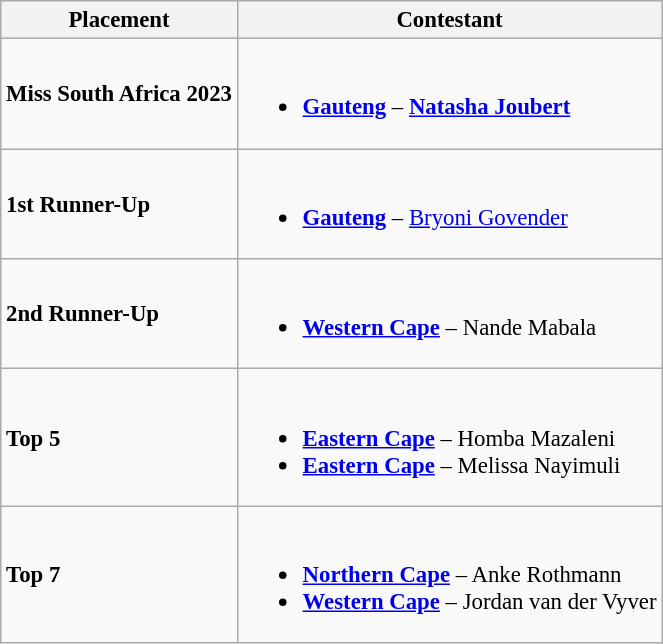<table class="wikitable sortable" style="font-size: 95%;">
<tr>
<th>Placement</th>
<th>Contestant</th>
</tr>
<tr>
<td><strong>Miss South Africa 2023</strong></td>
<td><br><ul><li><strong><a href='#'>Gauteng</a></strong> – <strong><a href='#'>Natasha Joubert</a></strong></li></ul></td>
</tr>
<tr>
<td><strong>1st Runner-Up</strong></td>
<td><br><ul><li><strong><a href='#'>Gauteng</a></strong> – <a href='#'>Bryoni Govender</a></li></ul></td>
</tr>
<tr>
<td><strong>2nd Runner-Up</strong></td>
<td><br><ul><li><strong><a href='#'>Western Cape</a></strong> – Nande Mabala</li></ul></td>
</tr>
<tr>
<td><strong>Top 5</strong></td>
<td><br><ul><li><strong><a href='#'>Eastern Cape</a></strong> – Homba Mazaleni</li><li><strong><a href='#'>Eastern Cape</a></strong> – Melissa Nayimuli</li></ul></td>
</tr>
<tr>
<td><strong>Top 7</strong></td>
<td><br><ul><li><strong><a href='#'>Northern Cape</a></strong> – Anke Rothmann</li><li><strong><a href='#'>Western Cape</a></strong> – Jordan van der Vyver</li></ul></td>
</tr>
</table>
